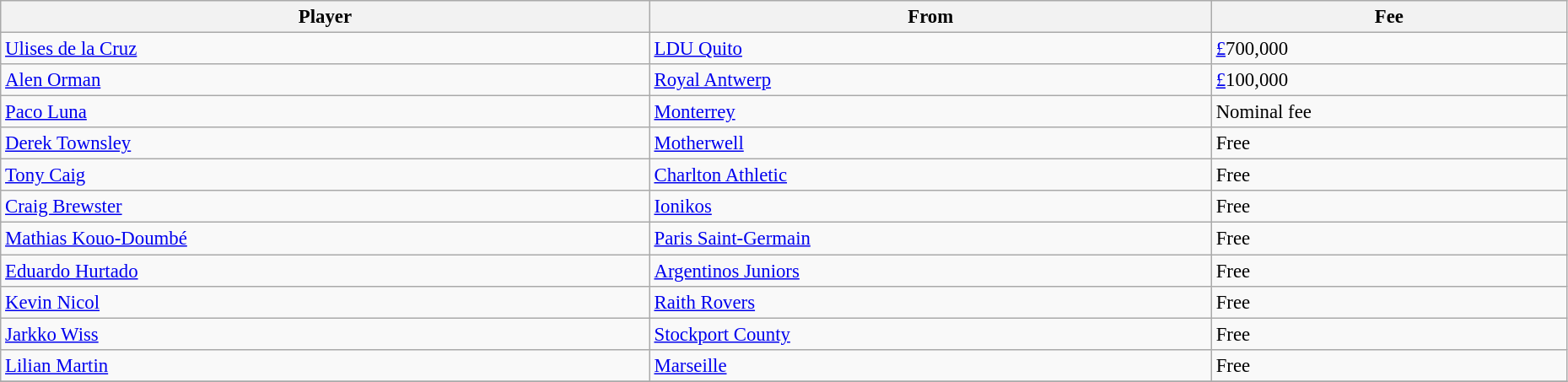<table class="wikitable" style="text-align:center; font-size:95%;width:98%; text-align:left">
<tr>
<th><strong>Player</strong></th>
<th><strong>From</strong></th>
<th><strong>Fee</strong></th>
</tr>
<tr --->
<td> <a href='#'>Ulises de la Cruz</a></td>
<td><a href='#'>LDU Quito</a></td>
<td><a href='#'>£</a>700,000</td>
</tr>
<tr>
<td> <a href='#'>Alen Orman</a></td>
<td><a href='#'>Royal Antwerp</a></td>
<td><a href='#'>£</a>100,000</td>
</tr>
<tr>
<td> <a href='#'>Paco Luna</a></td>
<td><a href='#'>Monterrey</a></td>
<td>Nominal fee</td>
</tr>
<tr>
<td> <a href='#'>Derek Townsley</a></td>
<td><a href='#'>Motherwell</a></td>
<td>Free</td>
</tr>
<tr>
<td> <a href='#'>Tony Caig</a></td>
<td><a href='#'>Charlton Athletic</a></td>
<td>Free</td>
</tr>
<tr>
<td> <a href='#'>Craig Brewster</a></td>
<td><a href='#'>Ionikos</a></td>
<td>Free</td>
</tr>
<tr>
<td> <a href='#'>Mathias Kouo-Doumbé</a></td>
<td><a href='#'>Paris Saint-Germain</a></td>
<td>Free</td>
</tr>
<tr>
<td> <a href='#'>Eduardo Hurtado</a></td>
<td><a href='#'>Argentinos Juniors</a></td>
<td>Free</td>
</tr>
<tr>
<td> <a href='#'>Kevin Nicol</a></td>
<td><a href='#'>Raith Rovers</a></td>
<td>Free</td>
</tr>
<tr>
<td> <a href='#'>Jarkko Wiss</a></td>
<td><a href='#'>Stockport County</a></td>
<td>Free</td>
</tr>
<tr>
<td> <a href='#'>Lilian Martin</a></td>
<td><a href='#'>Marseille</a></td>
<td>Free</td>
</tr>
<tr>
</tr>
</table>
